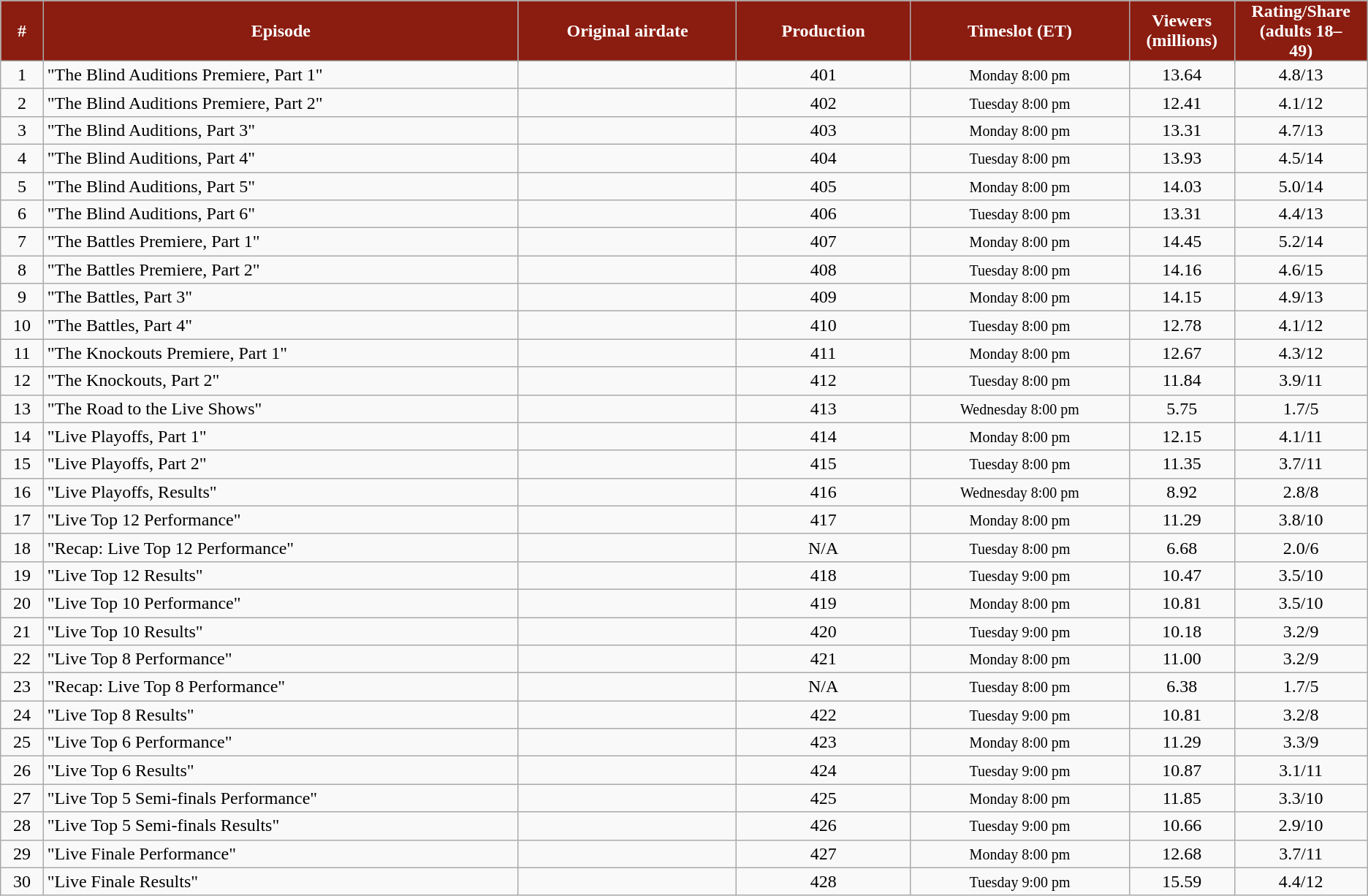<table style="text-align:center;" class="wikitable">
<tr>
<th style="padding:0 15px; background:#8b1c10; color:white;">#</th>
<th style="width:45%; background:#8b1c10; color:white;">Episode</th>
<th style="width:20%; background:#8b1c10; color:white;">Original airdate</th>
<th style="width:15%; background:#8b1c10; color:white;">Production</th>
<th style="width:25%; background:#8b1c10; color:white;">Timeslot (ET)</th>
<th style="padding:0 15px; background:#8b1c10; color:white;">Viewers<br>(millions)</th>
<th style="padding:0 15px; background:#8b1c10; color:white;">Rating/Share<br>(adults 18–49)</th>
</tr>
<tr>
<td>1</td>
<td style="text-align:left">"The Blind Auditions Premiere, Part 1"</td>
<td></td>
<td>401</td>
<td><small>Monday 8:00 pm</small></td>
<td>13.64</td>
<td>4.8/13</td>
</tr>
<tr>
<td>2</td>
<td style="text-align:left">"The Blind Auditions Premiere, Part 2"</td>
<td></td>
<td>402</td>
<td><small>Tuesday 8:00 pm</small></td>
<td>12.41</td>
<td>4.1/12</td>
</tr>
<tr>
<td>3</td>
<td style="text-align:left">"The Blind Auditions, Part 3"</td>
<td></td>
<td>403</td>
<td><small>Monday 8:00 pm</small></td>
<td>13.31</td>
<td>4.7/13</td>
</tr>
<tr>
<td>4</td>
<td style="text-align:left">"The Blind Auditions, Part 4"</td>
<td></td>
<td>404</td>
<td><small>Tuesday 8:00 pm</small></td>
<td>13.93</td>
<td>4.5/14</td>
</tr>
<tr>
<td>5</td>
<td style="text-align:left">"The Blind Auditions, Part 5"</td>
<td></td>
<td>405</td>
<td><small>Monday 8:00 pm</small></td>
<td>14.03</td>
<td>5.0/14</td>
</tr>
<tr>
<td>6</td>
<td style="text-align:left">"The Blind Auditions, Part 6"</td>
<td></td>
<td>406</td>
<td><small>Tuesday 8:00 pm</small></td>
<td>13.31</td>
<td>4.4/13</td>
</tr>
<tr>
<td>7</td>
<td style="text-align:left">"The Battles Premiere, Part 1"</td>
<td></td>
<td>407</td>
<td><small>Monday 8:00 pm</small></td>
<td>14.45</td>
<td>5.2/14</td>
</tr>
<tr>
<td>8</td>
<td style="text-align:left">"The Battles Premiere, Part 2"</td>
<td></td>
<td>408</td>
<td><small>Tuesday 8:00 pm</small></td>
<td>14.16</td>
<td>4.6/15</td>
</tr>
<tr>
<td>9</td>
<td style="text-align:left">"The Battles, Part 3"</td>
<td></td>
<td>409</td>
<td><small>Monday 8:00 pm</small></td>
<td>14.15</td>
<td>4.9/13</td>
</tr>
<tr>
<td>10</td>
<td style="text-align:left">"The Battles, Part 4"</td>
<td></td>
<td>410</td>
<td><small>Tuesday 8:00 pm</small></td>
<td>12.78</td>
<td>4.1/12</td>
</tr>
<tr>
<td>11</td>
<td style="text-align:left">"The Knockouts Premiere, Part 1"</td>
<td></td>
<td>411</td>
<td><small>Monday 8:00 pm</small></td>
<td>12.67</td>
<td>4.3/12</td>
</tr>
<tr>
<td>12</td>
<td style="text-align:left">"The Knockouts, Part 2"</td>
<td></td>
<td>412</td>
<td><small>Tuesday 8:00 pm</small></td>
<td>11.84</td>
<td>3.9/11</td>
</tr>
<tr>
<td>13</td>
<td style="text-align:left">"The Road to the Live Shows"</td>
<td></td>
<td>413</td>
<td><small>Wednesday 8:00 pm</small></td>
<td>5.75</td>
<td>1.7/5</td>
</tr>
<tr>
<td>14</td>
<td style="text-align:left">"Live Playoffs, Part 1"</td>
<td></td>
<td>414</td>
<td><small>Monday 8:00 pm</small></td>
<td>12.15</td>
<td>4.1/11</td>
</tr>
<tr>
<td>15</td>
<td style="text-align:left">"Live Playoffs, Part 2"</td>
<td></td>
<td>415</td>
<td><small>Tuesday 8:00 pm</small></td>
<td>11.35</td>
<td>3.7/11</td>
</tr>
<tr>
<td>16</td>
<td style="text-align:left">"Live Playoffs, Results"</td>
<td></td>
<td>416</td>
<td><small>Wednesday 8:00 pm</small></td>
<td>8.92</td>
<td>2.8/8</td>
</tr>
<tr>
<td>17</td>
<td style="text-align:left">"Live Top 12 Performance"</td>
<td></td>
<td>417</td>
<td><small>Monday 8:00 pm</small></td>
<td>11.29</td>
<td>3.8/10</td>
</tr>
<tr>
<td>18</td>
<td style="text-align:left">"Recap: Live Top 12 Performance"</td>
<td></td>
<td>N/A</td>
<td><small>Tuesday 8:00 pm</small></td>
<td>6.68</td>
<td>2.0/6</td>
</tr>
<tr>
<td>19</td>
<td style="text-align:left">"Live Top 12 Results"</td>
<td></td>
<td>418</td>
<td><small>Tuesday 9:00 pm</small></td>
<td>10.47</td>
<td>3.5/10</td>
</tr>
<tr>
<td>20</td>
<td style="text-align:left">"Live Top 10 Performance"</td>
<td></td>
<td>419</td>
<td><small>Monday 8:00 pm</small></td>
<td>10.81</td>
<td>3.5/10</td>
</tr>
<tr>
<td>21</td>
<td style="text-align:left">"Live Top 10 Results"</td>
<td></td>
<td>420</td>
<td><small>Tuesday 9:00 pm</small></td>
<td>10.18</td>
<td>3.2/9</td>
</tr>
<tr>
<td>22</td>
<td style="text-align:left">"Live Top 8 Performance"</td>
<td></td>
<td>421</td>
<td><small>Monday 8:00 pm</small></td>
<td>11.00</td>
<td>3.2/9</td>
</tr>
<tr>
<td>23</td>
<td style="text-align:left">"Recap: Live Top 8 Performance"</td>
<td></td>
<td>N/A</td>
<td><small>Tuesday 8:00 pm</small></td>
<td>6.38</td>
<td>1.7/5</td>
</tr>
<tr>
<td>24</td>
<td style="text-align:left">"Live Top 8 Results"</td>
<td></td>
<td>422</td>
<td><small>Tuesday 9:00 pm</small></td>
<td>10.81</td>
<td>3.2/8</td>
</tr>
<tr>
<td>25</td>
<td style="text-align:left">"Live Top 6 Performance"</td>
<td></td>
<td>423</td>
<td><small>Monday 8:00 pm</small></td>
<td>11.29</td>
<td>3.3/9</td>
</tr>
<tr>
<td>26</td>
<td style="text-align:left">"Live Top 6 Results"</td>
<td></td>
<td>424</td>
<td><small>Tuesday 9:00 pm</small></td>
<td>10.87</td>
<td>3.1/11</td>
</tr>
<tr>
<td>27</td>
<td style="text-align:left">"Live Top 5 Semi-finals Performance"</td>
<td></td>
<td>425</td>
<td><small>Monday 8:00 pm</small></td>
<td>11.85</td>
<td>3.3/10</td>
</tr>
<tr>
<td>28</td>
<td style="text-align:left">"Live Top 5 Semi-finals Results"</td>
<td></td>
<td>426</td>
<td><small>Tuesday 9:00 pm</small></td>
<td>10.66</td>
<td>2.9/10</td>
</tr>
<tr>
<td>29</td>
<td style="text-align:left">"Live Finale Performance"</td>
<td></td>
<td>427</td>
<td><small>Monday 8:00 pm</small></td>
<td>12.68</td>
<td>3.7/11</td>
</tr>
<tr>
<td>30</td>
<td style="text-align:left">"Live Finale Results"</td>
<td></td>
<td>428</td>
<td><small>Tuesday 9:00 pm</small></td>
<td>15.59</td>
<td>4.4/12</td>
</tr>
</table>
